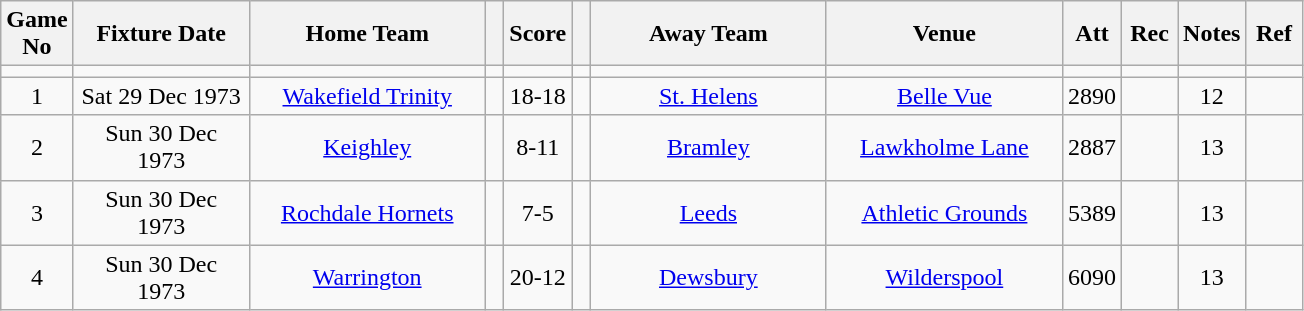<table class="wikitable" style="text-align:center;">
<tr>
<th width=10 abbr="No">Game No</th>
<th width=110 abbr="Date">Fixture Date</th>
<th width=150 abbr="Home Team">Home Team</th>
<th width=5 abbr="space"></th>
<th width=20 abbr="Score">Score</th>
<th width=5 abbr="space"></th>
<th width=150 abbr="Away Team">Away Team</th>
<th width=150 abbr="Venue">Venue</th>
<th width=30 abbr="Att">Att</th>
<th width=30 abbr="Rec">Rec</th>
<th width=20 abbr="Notes">Notes</th>
<th width=30 abbr="Ref">Ref</th>
</tr>
<tr>
<td></td>
<td></td>
<td></td>
<td></td>
<td></td>
<td></td>
<td></td>
<td></td>
<td></td>
<td></td>
<td></td>
</tr>
<tr>
<td>1</td>
<td>Sat 29 Dec 1973</td>
<td><a href='#'>Wakefield Trinity</a></td>
<td></td>
<td>18-18</td>
<td></td>
<td><a href='#'>St. Helens</a></td>
<td><a href='#'>Belle Vue</a></td>
<td>2890</td>
<td></td>
<td>12</td>
<td></td>
</tr>
<tr>
<td>2</td>
<td>Sun 30 Dec 1973</td>
<td><a href='#'>Keighley</a></td>
<td></td>
<td>8-11</td>
<td></td>
<td><a href='#'>Bramley</a></td>
<td><a href='#'>Lawkholme Lane</a></td>
<td>2887</td>
<td></td>
<td>13</td>
<td></td>
</tr>
<tr>
<td>3</td>
<td>Sun 30 Dec 1973</td>
<td><a href='#'>Rochdale Hornets</a></td>
<td></td>
<td>7-5</td>
<td></td>
<td><a href='#'>Leeds</a></td>
<td><a href='#'>Athletic Grounds</a></td>
<td>5389</td>
<td></td>
<td>13</td>
<td></td>
</tr>
<tr>
<td>4</td>
<td>Sun 30 Dec 1973</td>
<td><a href='#'>Warrington</a></td>
<td></td>
<td>20-12</td>
<td></td>
<td><a href='#'>Dewsbury</a></td>
<td><a href='#'>Wilderspool</a></td>
<td>6090</td>
<td></td>
<td>13</td>
<td></td>
</tr>
</table>
